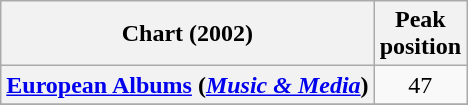<table class="wikitable sortable plainrowheaders" style="text-align:center">
<tr>
<th scope="col">Chart (2002)</th>
<th scope="col">Peak<br>position</th>
</tr>
<tr>
<th scope="row"><a href='#'>European Albums</a> (<em><a href='#'>Music & Media</a></em>)</th>
<td>47</td>
</tr>
<tr>
</tr>
</table>
